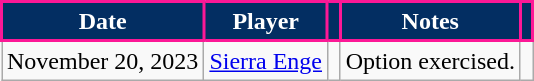<table class="wikitable sortable">
<tr>
<th style="background:#032E62; color:white; border:2px solid #FC1896;" data-sort-type="date">Date</th>
<th style="background:#032E62; color:white; border:2px solid #FC1896;">Player</th>
<th style="background:#032E62; color:white; border:2px solid #FC1896;"></th>
<th style="background:#032E62; color:white; border:2px solid #FC1896;">Notes</th>
<th style="background:#032E62; color:white; border:2px solid #FC1896;"></th>
</tr>
<tr>
<td>November 20, 2023</td>
<td> <a href='#'>Sierra Enge</a></td>
<td></td>
<td>Option exercised.</td>
<td></td>
</tr>
</table>
